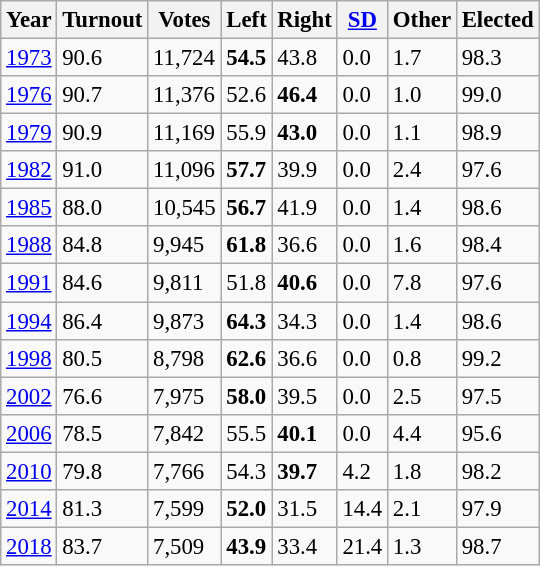<table class="wikitable sortable" style="font-size: 95%;">
<tr>
<th>Year</th>
<th>Turnout</th>
<th>Votes</th>
<th>Left</th>
<th>Right</th>
<th><a href='#'>SD</a></th>
<th>Other</th>
<th>Elected</th>
</tr>
<tr>
<td><a href='#'>1973</a></td>
<td>90.6</td>
<td>11,724</td>
<td><strong>54.5</strong></td>
<td>43.8</td>
<td>0.0</td>
<td>1.7</td>
<td>98.3</td>
</tr>
<tr>
<td><a href='#'>1976</a></td>
<td>90.7</td>
<td>11,376</td>
<td>52.6</td>
<td><strong>46.4</strong></td>
<td>0.0</td>
<td>1.0</td>
<td>99.0</td>
</tr>
<tr>
<td><a href='#'>1979</a></td>
<td>90.9</td>
<td>11,169</td>
<td>55.9</td>
<td><strong>43.0</strong></td>
<td>0.0</td>
<td>1.1</td>
<td>98.9</td>
</tr>
<tr>
<td><a href='#'>1982</a></td>
<td>91.0</td>
<td>11,096</td>
<td><strong>57.7</strong></td>
<td>39.9</td>
<td>0.0</td>
<td>2.4</td>
<td>97.6</td>
</tr>
<tr>
<td><a href='#'>1985</a></td>
<td>88.0</td>
<td>10,545</td>
<td><strong>56.7</strong></td>
<td>41.9</td>
<td>0.0</td>
<td>1.4</td>
<td>98.6</td>
</tr>
<tr>
<td><a href='#'>1988</a></td>
<td>84.8</td>
<td>9,945</td>
<td><strong>61.8</strong></td>
<td>36.6</td>
<td>0.0</td>
<td>1.6</td>
<td>98.4</td>
</tr>
<tr>
<td><a href='#'>1991</a></td>
<td>84.6</td>
<td>9,811</td>
<td>51.8</td>
<td><strong>40.6</strong></td>
<td>0.0</td>
<td>7.8</td>
<td>97.6</td>
</tr>
<tr>
<td><a href='#'>1994</a></td>
<td>86.4</td>
<td>9,873</td>
<td><strong>64.3</strong></td>
<td>34.3</td>
<td>0.0</td>
<td>1.4</td>
<td>98.6</td>
</tr>
<tr>
<td><a href='#'>1998</a></td>
<td>80.5</td>
<td>8,798</td>
<td><strong>62.6</strong></td>
<td>36.6</td>
<td>0.0</td>
<td>0.8</td>
<td>99.2</td>
</tr>
<tr>
<td><a href='#'>2002</a></td>
<td>76.6</td>
<td>7,975</td>
<td><strong>58.0</strong></td>
<td>39.5</td>
<td>0.0</td>
<td>2.5</td>
<td>97.5</td>
</tr>
<tr>
<td><a href='#'>2006</a></td>
<td>78.5</td>
<td>7,842</td>
<td>55.5</td>
<td><strong>40.1</strong></td>
<td>0.0</td>
<td>4.4</td>
<td>95.6</td>
</tr>
<tr>
<td><a href='#'>2010</a></td>
<td>79.8</td>
<td>7,766</td>
<td>54.3</td>
<td><strong>39.7</strong></td>
<td>4.2</td>
<td>1.8</td>
<td>98.2</td>
</tr>
<tr>
<td><a href='#'>2014</a></td>
<td>81.3</td>
<td>7,599</td>
<td><strong>52.0</strong></td>
<td>31.5</td>
<td>14.4</td>
<td>2.1</td>
<td>97.9</td>
</tr>
<tr>
<td><a href='#'>2018</a></td>
<td>83.7</td>
<td>7,509</td>
<td><strong>43.9</strong></td>
<td>33.4</td>
<td>21.4</td>
<td>1.3</td>
<td>98.7</td>
</tr>
</table>
